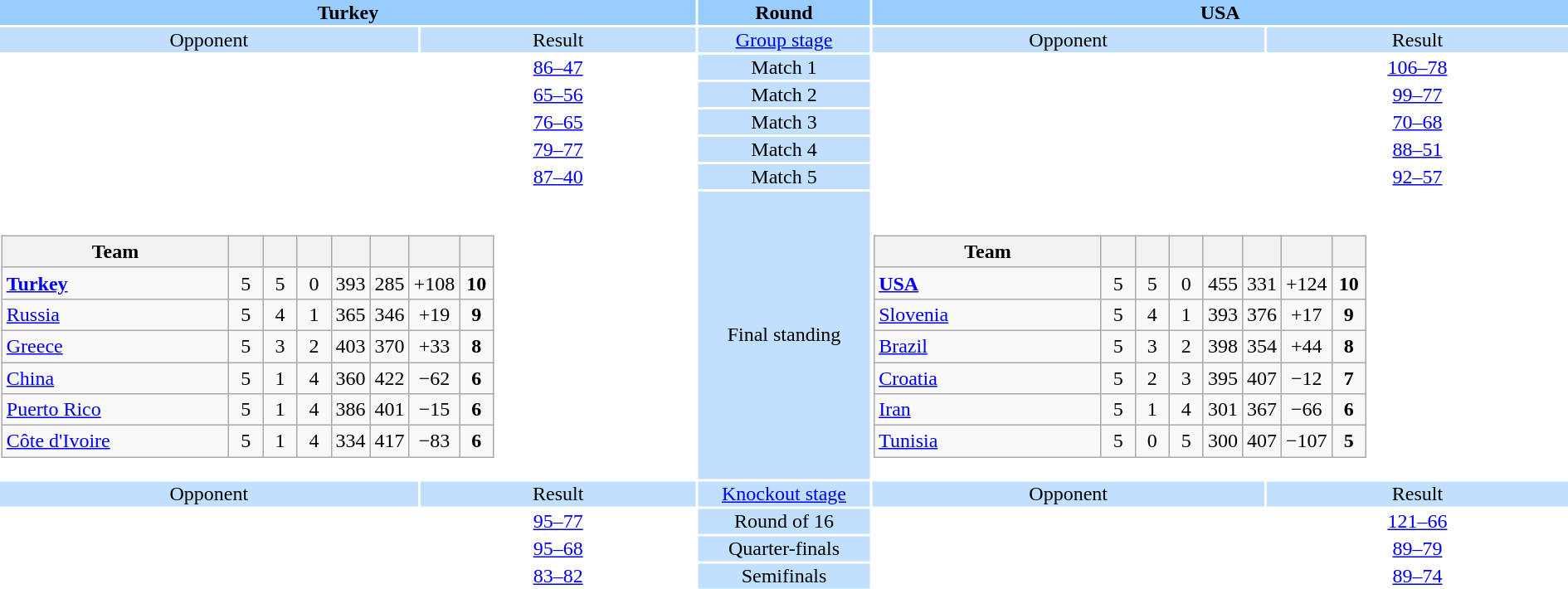<table style="width:100%; text-align:center;">
<tr style="vertical-align:top; background:#9cf;">
<th colspan=2 style="width:1*">Turkey</th>
<th>Round</th>
<th colspan=2 style="width:1*">USA</th>
</tr>
<tr style="vertical-align:top; background:#c1e0ff;">
<td>Opponent</td>
<td>Result</td>
<td><a href='#'>Group stage</a></td>
<td>Opponent</td>
<td>Result</td>
</tr>
<tr>
<td></td>
<td><a href='#'>86–47</a></td>
<td style="background:#c1e0ff;">Match 1</td>
<td></td>
<td><a href='#'>106–78</a></td>
</tr>
<tr>
<td></td>
<td><a href='#'>65–56</a></td>
<td style="background:#c1e0ff;">Match 2</td>
<td></td>
<td><a href='#'>99–77</a></td>
</tr>
<tr>
<td></td>
<td><a href='#'>76–65</a></td>
<td style="background:#c1e0ff;">Match 3</td>
<td></td>
<td><a href='#'>70–68</a></td>
</tr>
<tr>
<td></td>
<td><a href='#'>79–77</a></td>
<td style="background:#c1e0ff;">Match 4</td>
<td></td>
<td><a href='#'>88–51</a></td>
</tr>
<tr>
<td></td>
<td><a href='#'>87–40</a></td>
<td style="background:#c1e0ff;">Match 5</td>
<td></td>
<td><a href='#'>92–57</a></td>
</tr>
<tr>
<td colspan="2" style="text-align:center;"><br><table class="wikitable" style="text-align: center;">
<tr>
<th style="width:175px;">Team</th>
<th width="20"></th>
<th width="20"></th>
<th width="20"></th>
<th width="20"></th>
<th width="20"></th>
<th width="20"></th>
<th width="20"></th>
</tr>
<tr>
<td align=left><strong><a href='#'>Turkey</a></strong></td>
<td>5</td>
<td>5</td>
<td>0</td>
<td>393</td>
<td>285</td>
<td>+108</td>
<td><strong>10</strong></td>
</tr>
<tr>
<td align=left><a href='#'>Russia</a></td>
<td>5</td>
<td>4</td>
<td>1</td>
<td>365</td>
<td>346</td>
<td>+19</td>
<td><strong>9</strong></td>
</tr>
<tr>
<td align=left><a href='#'>Greece</a></td>
<td>5</td>
<td>3</td>
<td>2</td>
<td>403</td>
<td>370</td>
<td>+33</td>
<td><strong>8</strong></td>
</tr>
<tr>
<td align=left><a href='#'>China</a></td>
<td>5</td>
<td>1</td>
<td>4</td>
<td>360</td>
<td>422</td>
<td>−62</td>
<td><strong>6</strong></td>
</tr>
<tr>
<td align=left><a href='#'>Puerto Rico</a></td>
<td>5</td>
<td>1</td>
<td>4</td>
<td>386</td>
<td>401</td>
<td>−15</td>
<td><strong>6</strong></td>
</tr>
<tr>
<td align=left><a href='#'>Côte d'Ivoire</a></td>
<td>5</td>
<td>1</td>
<td>4</td>
<td>334</td>
<td>417</td>
<td>−83</td>
<td><strong>6</strong></td>
</tr>
</table>
</td>
<td style="background:#c1e0ff;">Final standing</td>
<td colspan="2" style="text-align:center;"><br><table class="wikitable" style="text-align: center;">
<tr>
<th style="width:175px;">Team</th>
<th width="20"></th>
<th width="20"></th>
<th width="20"></th>
<th width="20"></th>
<th width="20"></th>
<th width="20"></th>
<th width="20"></th>
</tr>
<tr>
<td align=left><strong><a href='#'>USA</a></strong></td>
<td>5</td>
<td>5</td>
<td>0</td>
<td>455</td>
<td>331</td>
<td>+124</td>
<td><strong>10</strong></td>
</tr>
<tr>
<td align=left><a href='#'>Slovenia</a></td>
<td>5</td>
<td>4</td>
<td>1</td>
<td>393</td>
<td>376</td>
<td>+17</td>
<td><strong>9</strong></td>
</tr>
<tr>
<td align=left><a href='#'>Brazil</a></td>
<td>5</td>
<td>3</td>
<td>2</td>
<td>398</td>
<td>354</td>
<td>+44</td>
<td><strong>8</strong></td>
</tr>
<tr>
<td align=left><a href='#'>Croatia</a></td>
<td>5</td>
<td>2</td>
<td>3</td>
<td>395</td>
<td>407</td>
<td>−12</td>
<td><strong>7</strong></td>
</tr>
<tr>
<td align=left><a href='#'>Iran</a></td>
<td>5</td>
<td>1</td>
<td>4</td>
<td>301</td>
<td>367</td>
<td>−66</td>
<td><strong>6</strong></td>
</tr>
<tr>
<td align=left><a href='#'>Tunisia</a></td>
<td>5</td>
<td>0</td>
<td>5</td>
<td>300</td>
<td>407</td>
<td>−107</td>
<td><strong>5</strong></td>
</tr>
</table>
</td>
</tr>
<tr style="vertical-align:top; background:#c1e0ff;">
<td>Opponent</td>
<td>Result</td>
<td><a href='#'>Knockout stage</a></td>
<td>Opponent</td>
<td>Result</td>
</tr>
<tr>
<td></td>
<td><a href='#'>95–77</a></td>
<td style="background:#c1e0ff;">Round of 16</td>
<td></td>
<td><a href='#'>121–66</a></td>
</tr>
<tr>
<td></td>
<td><a href='#'>95–68</a></td>
<td style="background:#c1e0ff;">Quarter-finals</td>
<td></td>
<td><a href='#'>89–79</a></td>
</tr>
<tr>
<td></td>
<td><a href='#'>83–82</a></td>
<td style="background:#c1e0ff;">Semifinals</td>
<td></td>
<td><a href='#'>89–74</a></td>
</tr>
</table>
